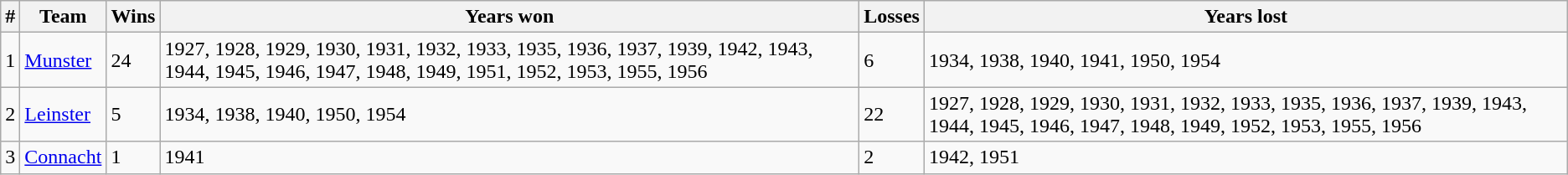<table class="wikitable sortable">
<tr>
<th>#</th>
<th>Team</th>
<th>Wins</th>
<th>Years won</th>
<th>Losses</th>
<th>Years lost</th>
</tr>
<tr>
<td>1</td>
<td> <a href='#'>Munster</a></td>
<td>24</td>
<td>1927, 1928, 1929, 1930, 1931, 1932, 1933, 1935, 1936, 1937, 1939, 1942, 1943, 1944, 1945, 1946, 1947, 1948, 1949, 1951, 1952, 1953, 1955, 1956</td>
<td>6</td>
<td>1934, 1938, 1940, 1941, 1950, 1954</td>
</tr>
<tr>
<td>2</td>
<td> <a href='#'>Leinster</a></td>
<td>5</td>
<td>1934, 1938, 1940, 1950, 1954</td>
<td>22</td>
<td>1927, 1928, 1929, 1930, 1931, 1932, 1933, 1935, 1936, 1937, 1939, 1943, 1944, 1945, 1946, 1947, 1948, 1949, 1952, 1953, 1955, 1956</td>
</tr>
<tr>
<td>3</td>
<td> <a href='#'>Connacht</a></td>
<td>1</td>
<td>1941</td>
<td>2</td>
<td>1942, 1951</td>
</tr>
</table>
